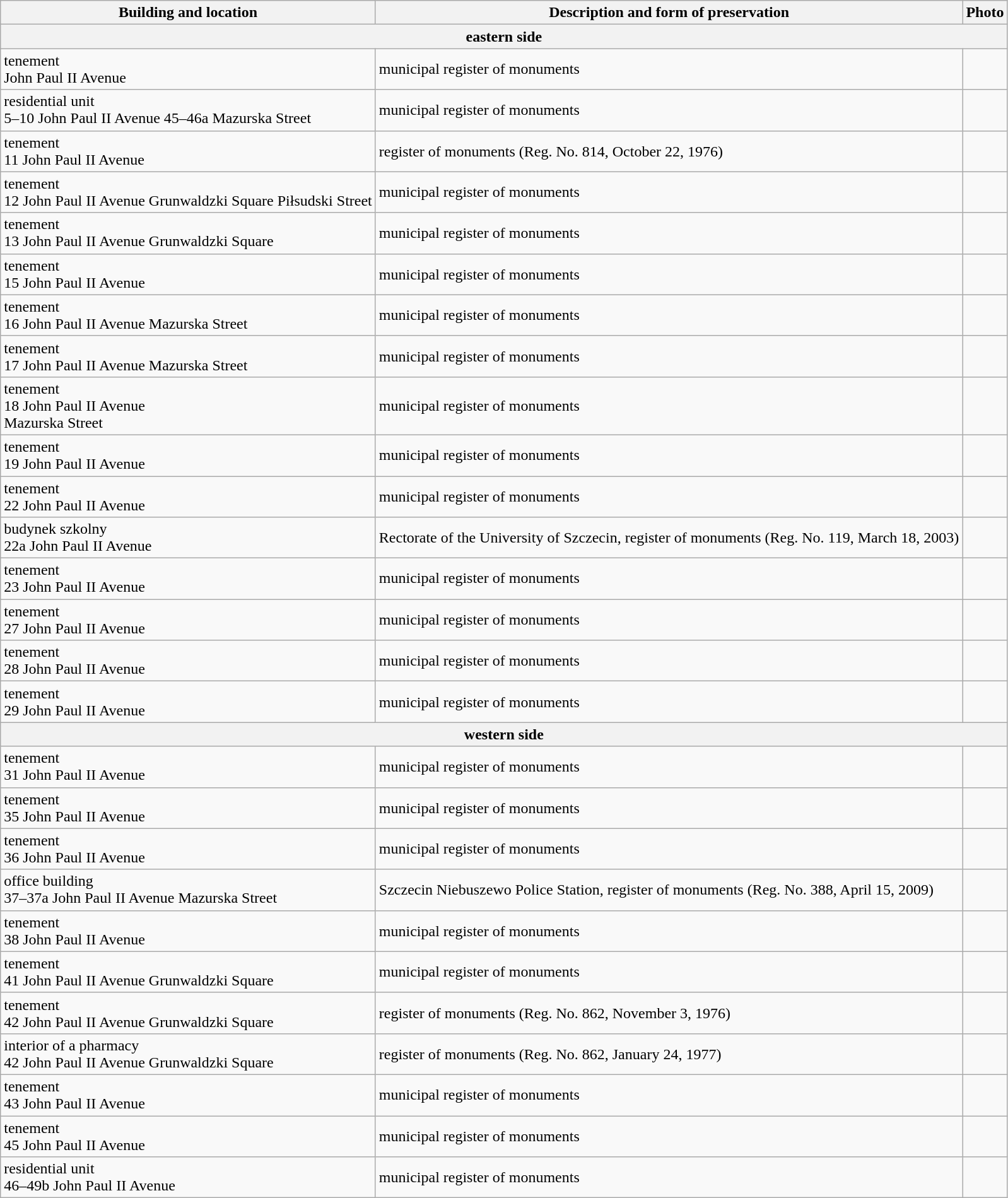<table class="wikitable">
<tr>
<th>Building and location</th>
<th>Description and form of preservation</th>
<th>Photo</th>
</tr>
<tr>
<th colspan="3" style="text-align:center">eastern side</th>
</tr>
<tr>
<td>tenement<br>John Paul II Avenue</td>
<td>municipal register of monuments</td>
<td></td>
</tr>
<tr>
<td>residential unit<br>5–10 John Paul II Avenue
45–46a Mazurska Street</td>
<td>municipal register of monuments</td>
<td></td>
</tr>
<tr>
<td>tenement<br>11 John Paul II Avenue</td>
<td>register of monuments (Reg. No. 814, October 22, 1976)</td>
<td></td>
</tr>
<tr>
<td>tenement<br>12 John Paul II Avenue
Grunwaldzki Square
Piłsudski Street</td>
<td>municipal register of monuments</td>
<td></td>
</tr>
<tr>
<td>tenement<br>13 John Paul II Avenue
Grunwaldzki Square</td>
<td>municipal register of monuments</td>
<td></td>
</tr>
<tr>
<td>tenement<br>15 John Paul II Avenue</td>
<td>municipal register of monuments</td>
<td></td>
</tr>
<tr>
<td>tenement<br>16 John Paul II Avenue
Mazurska Street</td>
<td>municipal register of monuments</td>
<td></td>
</tr>
<tr>
<td>tenement<br>17 John Paul II Avenue
Mazurska Street</td>
<td>municipal register of monuments</td>
<td></td>
</tr>
<tr>
<td>tenement<br>18 John Paul II Avenue<br>Mazurska Street</td>
<td>municipal register of monuments</td>
<td></td>
</tr>
<tr>
<td>tenement<br>19 John Paul II Avenue</td>
<td>municipal register of monuments</td>
<td></td>
</tr>
<tr>
<td>tenement<br>22 John Paul II Avenue</td>
<td>municipal register of monuments</td>
<td></td>
</tr>
<tr>
<td>budynek szkolny<br>22a John Paul II Avenue</td>
<td>Rectorate of the University of Szczecin, register of monuments (Reg. No. 119, March 18, 2003)</td>
<td></td>
</tr>
<tr>
<td>tenement<br>23 John Paul II Avenue</td>
<td>municipal register of monuments</td>
<td></td>
</tr>
<tr>
<td>tenement<br>27 John Paul II Avenue</td>
<td>municipal register of monuments</td>
<td></td>
</tr>
<tr>
<td>tenement<br>28 John Paul II Avenue</td>
<td>municipal register of monuments</td>
<td></td>
</tr>
<tr>
<td>tenement<br>29 John Paul II Avenue</td>
<td>municipal register of monuments</td>
<td></td>
</tr>
<tr>
<th colspan="3" style="text-align:center">western side</th>
</tr>
<tr>
<td>tenement<br>31 John Paul II Avenue</td>
<td>municipal register of monuments</td>
<td></td>
</tr>
<tr>
<td>tenement<br>35 John Paul II Avenue</td>
<td>municipal register of monuments</td>
<td></td>
</tr>
<tr>
<td>tenement<br>36 John Paul II Avenue</td>
<td>municipal register of monuments</td>
<td></td>
</tr>
<tr>
<td>office building<br>37–37a John Paul II Avenue
Mazurska Street</td>
<td>Szczecin Niebuszewo Police Station, register of monuments (Reg. No. 388, April 15, 2009)</td>
<td></td>
</tr>
<tr>
<td>tenement<br>38 John Paul II Avenue</td>
<td>municipal register of monuments</td>
<td></td>
</tr>
<tr>
<td>tenement<br>41 John Paul II Avenue
Grunwaldzki Square</td>
<td>municipal register of monuments</td>
<td></td>
</tr>
<tr>
<td>tenement<br>42 John Paul II Avenue
Grunwaldzki Square</td>
<td>register of monuments (Reg. No. 862, November 3, 1976)</td>
<td></td>
</tr>
<tr>
<td>interior of a pharmacy<br>42 John Paul II Avenue
Grunwaldzki Square</td>
<td>register of monuments (Reg. No. 862, January 24, 1977)</td>
<td></td>
</tr>
<tr>
<td>tenement<br>43 John Paul II Avenue</td>
<td>municipal register of monuments</td>
<td></td>
</tr>
<tr>
<td>tenement<br>45 John Paul II Avenue</td>
<td>municipal register of monuments</td>
<td></td>
</tr>
<tr>
<td>residential unit<br>46–49b John Paul II Avenue</td>
<td>municipal register of monuments</td>
<td></td>
</tr>
</table>
